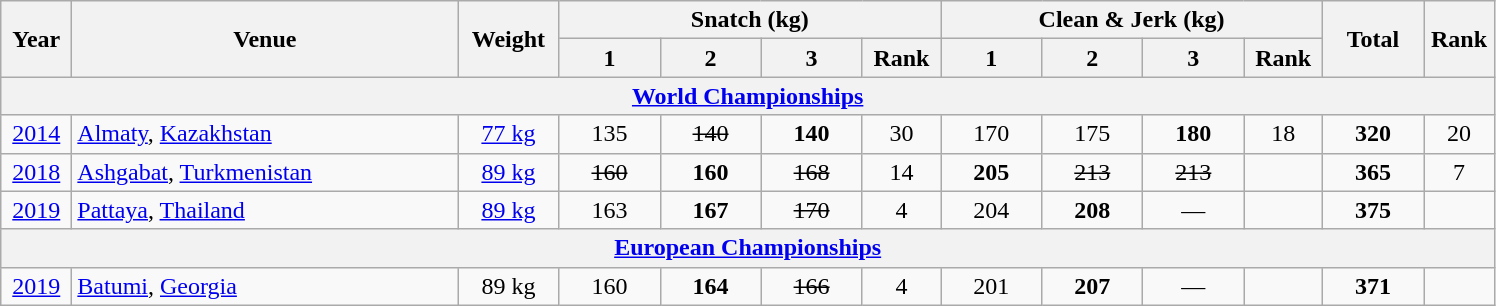<table class="wikitable" style="text-align:center;">
<tr>
<th rowspan=2 width=40>Year</th>
<th rowspan=2 width=250>Venue</th>
<th rowspan=2 width=60>Weight</th>
<th colspan=4>Snatch (kg)</th>
<th colspan=4>Clean & Jerk (kg)</th>
<th rowspan=2 width=60>Total</th>
<th rowspan=2 width=40>Rank</th>
</tr>
<tr>
<th width=60>1</th>
<th width=60>2</th>
<th width=60>3</th>
<th width=45>Rank</th>
<th width=60>1</th>
<th width=60>2</th>
<th width=60>3</th>
<th width=45>Rank</th>
</tr>
<tr>
<th colspan=13><a href='#'>World Championships</a></th>
</tr>
<tr>
<td><a href='#'>2014</a></td>
<td align=left> <a href='#'>Almaty</a>, <a href='#'>Kazakhstan</a></td>
<td><a href='#'>77 kg</a></td>
<td>135</td>
<td><s>140</s></td>
<td><strong>140</strong></td>
<td>30</td>
<td>170</td>
<td>175</td>
<td><strong>180</strong></td>
<td>18</td>
<td><strong>320</strong></td>
<td>20</td>
</tr>
<tr>
<td><a href='#'>2018</a></td>
<td align=left> <a href='#'>Ashgabat</a>, <a href='#'>Turkmenistan</a></td>
<td><a href='#'>89 kg</a></td>
<td><s>160</s></td>
<td><strong>160</strong></td>
<td><s>168</s></td>
<td>14</td>
<td><strong>205</strong></td>
<td><s>213</s></td>
<td><s>213</s></td>
<td></td>
<td><strong>365</strong></td>
<td>7</td>
</tr>
<tr>
<td><a href='#'>2019</a></td>
<td align=left> <a href='#'>Pattaya</a>, <a href='#'>Thailand</a></td>
<td><a href='#'>89 kg</a></td>
<td>163</td>
<td><strong>167</strong></td>
<td><s>170</s></td>
<td>4</td>
<td>204</td>
<td><strong>208</strong></td>
<td>—</td>
<td></td>
<td><strong>375</strong></td>
<td></td>
</tr>
<tr>
<th colspan=13><a href='#'>European Championships</a></th>
</tr>
<tr>
<td><a href='#'>2019</a></td>
<td align=left> <a href='#'>Batumi</a>, <a href='#'>Georgia</a></td>
<td>89 kg</td>
<td>160</td>
<td><strong>164</strong></td>
<td><s>166</s></td>
<td>4</td>
<td>201</td>
<td><strong>207</strong></td>
<td>—</td>
<td></td>
<td><strong>371</strong></td>
<td></td>
</tr>
</table>
